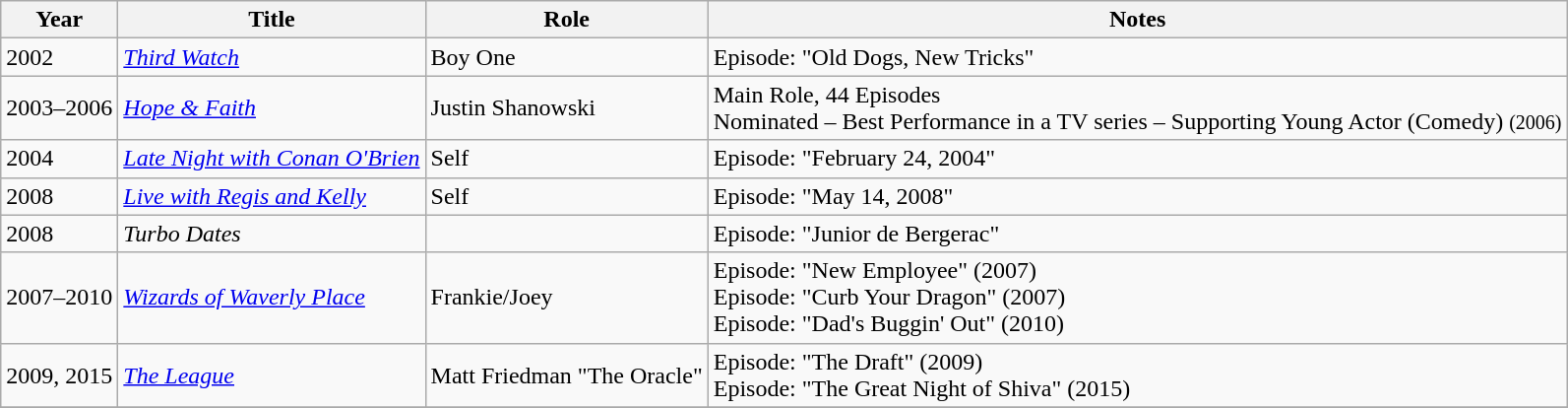<table class="wikitable">
<tr>
<th>Year</th>
<th>Title</th>
<th>Role</th>
<th>Notes</th>
</tr>
<tr>
<td>2002</td>
<td><em><a href='#'>Third Watch</a></em></td>
<td>Boy One</td>
<td>Episode: "Old Dogs, New Tricks"</td>
</tr>
<tr>
<td>2003–2006</td>
<td><em><a href='#'>Hope & Faith</a></em></td>
<td>Justin Shanowski</td>
<td>Main Role, 44 Episodes<br>Nominated – Best Performance in a TV series – Supporting Young Actor (Comedy) <small>(2006)</small></td>
</tr>
<tr>
<td>2004</td>
<td><em><a href='#'>Late Night with Conan O'Brien</a></em></td>
<td>Self</td>
<td>Episode: "February 24, 2004"</td>
</tr>
<tr>
<td>2008</td>
<td><em><a href='#'>Live with Regis and Kelly</a></em></td>
<td>Self</td>
<td>Episode: "May 14, 2008"</td>
</tr>
<tr>
<td>2008</td>
<td><em>Turbo Dates</em></td>
<td></td>
<td>Episode: "Junior de Bergerac"</td>
</tr>
<tr>
<td>2007–2010</td>
<td><em><a href='#'>Wizards of Waverly Place</a></em></td>
<td>Frankie/Joey</td>
<td>Episode: "New Employee" (2007)<br>Episode: "Curb Your Dragon" (2007)<br>Episode: "Dad's Buggin' Out" (2010)</td>
</tr>
<tr>
<td>2009, 2015</td>
<td><em><a href='#'>The League</a></em></td>
<td>Matt Friedman "The Oracle"</td>
<td>Episode: "The Draft" (2009)<br>Episode: "The Great Night of Shiva" (2015)</td>
</tr>
<tr>
</tr>
</table>
